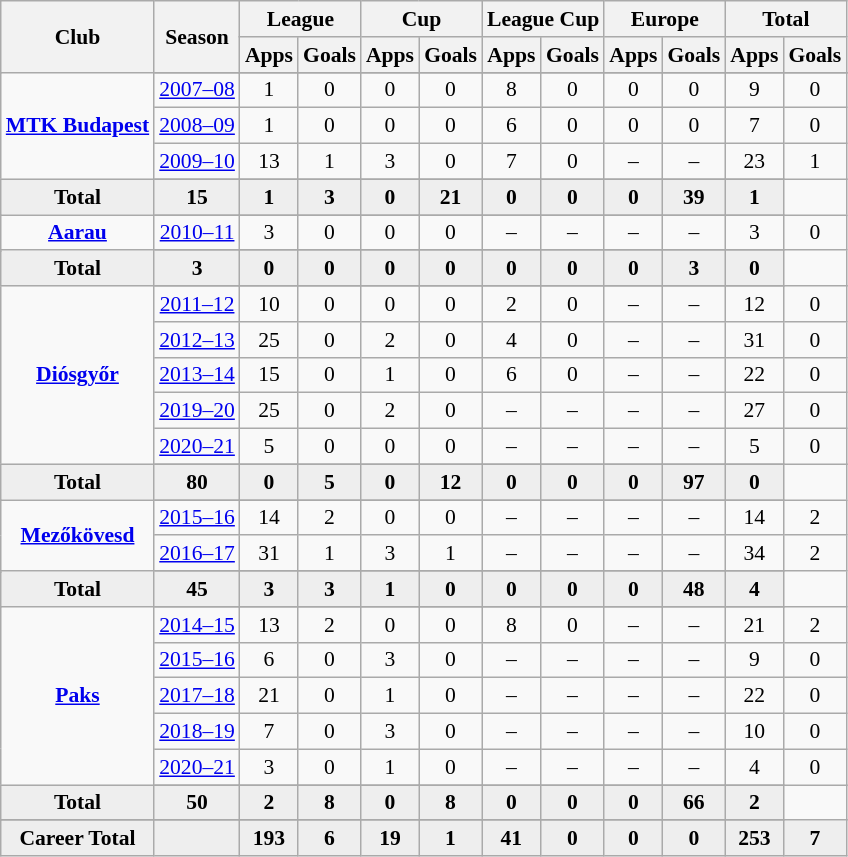<table class="wikitable" style="font-size:90%; text-align: center;">
<tr>
<th rowspan="2">Club</th>
<th rowspan="2">Season</th>
<th colspan="2">League</th>
<th colspan="2">Cup</th>
<th colspan="2">League Cup</th>
<th colspan="2">Europe</th>
<th colspan="2">Total</th>
</tr>
<tr>
<th>Apps</th>
<th>Goals</th>
<th>Apps</th>
<th>Goals</th>
<th>Apps</th>
<th>Goals</th>
<th>Apps</th>
<th>Goals</th>
<th>Apps</th>
<th>Goals</th>
</tr>
<tr ||-||-||-|->
<td rowspan="5" valign="center"><strong><a href='#'>MTK Budapest</a></strong></td>
</tr>
<tr>
<td><a href='#'>2007–08</a></td>
<td>1</td>
<td>0</td>
<td>0</td>
<td>0</td>
<td>8</td>
<td>0</td>
<td>0</td>
<td>0</td>
<td>9</td>
<td>0</td>
</tr>
<tr>
<td><a href='#'>2008–09</a></td>
<td>1</td>
<td>0</td>
<td>0</td>
<td>0</td>
<td>6</td>
<td>0</td>
<td>0</td>
<td>0</td>
<td>7</td>
<td>0</td>
</tr>
<tr>
<td><a href='#'>2009–10</a></td>
<td>13</td>
<td>1</td>
<td>3</td>
<td>0</td>
<td>7</td>
<td>0</td>
<td>–</td>
<td>–</td>
<td>23</td>
<td>1</td>
</tr>
<tr>
</tr>
<tr style="font-weight:bold; background-color:#eeeeee;">
<td>Total</td>
<td>15</td>
<td>1</td>
<td>3</td>
<td>0</td>
<td>21</td>
<td>0</td>
<td>0</td>
<td>0</td>
<td>39</td>
<td>1</td>
</tr>
<tr>
<td rowspan="3" valign="center"><strong><a href='#'>Aarau</a></strong></td>
</tr>
<tr>
<td><a href='#'>2010–11</a></td>
<td>3</td>
<td>0</td>
<td>0</td>
<td>0</td>
<td>–</td>
<td>–</td>
<td>–</td>
<td>–</td>
<td>3</td>
<td>0</td>
</tr>
<tr>
</tr>
<tr style="font-weight:bold; background-color:#eeeeee;">
<td>Total</td>
<td>3</td>
<td>0</td>
<td>0</td>
<td>0</td>
<td>0</td>
<td>0</td>
<td>0</td>
<td>0</td>
<td>3</td>
<td>0</td>
</tr>
<tr>
<td rowspan="7" valign="center"><strong><a href='#'>Diósgyőr</a></strong></td>
</tr>
<tr>
<td><a href='#'>2011–12</a></td>
<td>10</td>
<td>0</td>
<td>0</td>
<td>0</td>
<td>2</td>
<td>0</td>
<td>–</td>
<td>–</td>
<td>12</td>
<td>0</td>
</tr>
<tr>
<td><a href='#'>2012–13</a></td>
<td>25</td>
<td>0</td>
<td>2</td>
<td>0</td>
<td>4</td>
<td>0</td>
<td>–</td>
<td>–</td>
<td>31</td>
<td>0</td>
</tr>
<tr>
<td><a href='#'>2013–14</a></td>
<td>15</td>
<td>0</td>
<td>1</td>
<td>0</td>
<td>6</td>
<td>0</td>
<td>–</td>
<td>–</td>
<td>22</td>
<td>0</td>
</tr>
<tr>
<td><a href='#'>2019–20</a></td>
<td>25</td>
<td>0</td>
<td>2</td>
<td>0</td>
<td>–</td>
<td>–</td>
<td>–</td>
<td>–</td>
<td>27</td>
<td>0</td>
</tr>
<tr>
<td><a href='#'>2020–21</a></td>
<td>5</td>
<td>0</td>
<td>0</td>
<td>0</td>
<td>–</td>
<td>–</td>
<td>–</td>
<td>–</td>
<td>5</td>
<td>0</td>
</tr>
<tr>
</tr>
<tr style="font-weight:bold; background-color:#eeeeee;">
<td>Total</td>
<td>80</td>
<td>0</td>
<td>5</td>
<td>0</td>
<td>12</td>
<td>0</td>
<td>0</td>
<td>0</td>
<td>97</td>
<td>0</td>
</tr>
<tr>
<td rowspan="4" valign="center"><strong><a href='#'>Mezőkövesd</a></strong></td>
</tr>
<tr>
<td><a href='#'>2015–16</a></td>
<td>14</td>
<td>2</td>
<td>0</td>
<td>0</td>
<td>–</td>
<td>–</td>
<td>–</td>
<td>–</td>
<td>14</td>
<td>2</td>
</tr>
<tr>
<td><a href='#'>2016–17</a></td>
<td>31</td>
<td>1</td>
<td>3</td>
<td>1</td>
<td>–</td>
<td>–</td>
<td>–</td>
<td>–</td>
<td>34</td>
<td>2</td>
</tr>
<tr>
</tr>
<tr style="font-weight:bold; background-color:#eeeeee;">
<td>Total</td>
<td>45</td>
<td>3</td>
<td>3</td>
<td>1</td>
<td>0</td>
<td>0</td>
<td>0</td>
<td>0</td>
<td>48</td>
<td>4</td>
</tr>
<tr>
<td rowspan="7" valign="center"><strong><a href='#'>Paks</a></strong></td>
</tr>
<tr>
<td><a href='#'>2014–15</a></td>
<td>13</td>
<td>2</td>
<td>0</td>
<td>0</td>
<td>8</td>
<td>0</td>
<td>–</td>
<td>–</td>
<td>21</td>
<td>2</td>
</tr>
<tr>
<td><a href='#'>2015–16</a></td>
<td>6</td>
<td>0</td>
<td>3</td>
<td>0</td>
<td>–</td>
<td>–</td>
<td>–</td>
<td>–</td>
<td>9</td>
<td>0</td>
</tr>
<tr>
<td><a href='#'>2017–18</a></td>
<td>21</td>
<td>0</td>
<td>1</td>
<td>0</td>
<td>–</td>
<td>–</td>
<td>–</td>
<td>–</td>
<td>22</td>
<td>0</td>
</tr>
<tr>
<td><a href='#'>2018–19</a></td>
<td>7</td>
<td>0</td>
<td>3</td>
<td>0</td>
<td>–</td>
<td>–</td>
<td>–</td>
<td>–</td>
<td>10</td>
<td>0</td>
</tr>
<tr>
<td><a href='#'>2020–21</a></td>
<td>3</td>
<td>0</td>
<td>1</td>
<td>0</td>
<td>–</td>
<td>–</td>
<td>–</td>
<td>–</td>
<td>4</td>
<td>0</td>
</tr>
<tr>
</tr>
<tr style="font-weight:bold; background-color:#eeeeee;">
<td>Total</td>
<td>50</td>
<td>2</td>
<td>8</td>
<td>0</td>
<td>8</td>
<td>0</td>
<td>0</td>
<td>0</td>
<td>66</td>
<td>2</td>
</tr>
<tr>
</tr>
<tr style="font-weight:bold; background-color:#eeeeee;">
<td rowspan="1" valign="top"><strong>Career Total</strong></td>
<td></td>
<td><strong>193</strong></td>
<td><strong>6</strong></td>
<td><strong>19</strong></td>
<td><strong>1</strong></td>
<td><strong>41</strong></td>
<td><strong>0</strong></td>
<td><strong>0</strong></td>
<td><strong>0</strong></td>
<td><strong>253</strong></td>
<td><strong>7</strong></td>
</tr>
</table>
